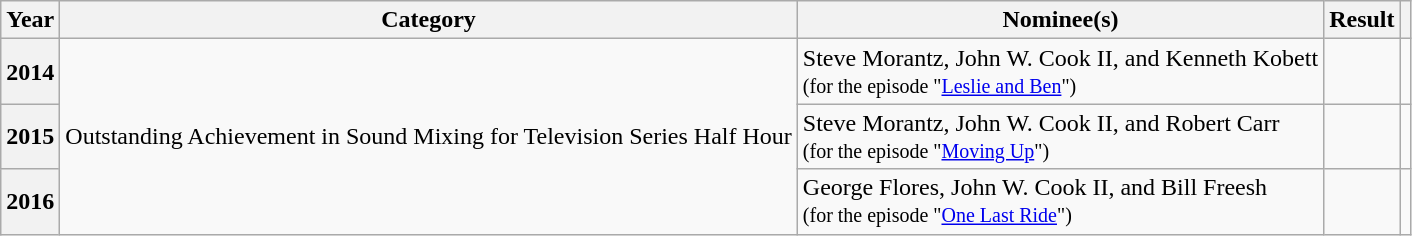<table class="wikitable plainrowheaders">
<tr>
<th scope="col">Year</th>
<th scope="col">Category</th>
<th scope="col">Nominee(s)</th>
<th scope="col">Result</th>
<th scope="col"></th>
</tr>
<tr>
<th scope="row">2014</th>
<td rowspan="3">Outstanding Achievement in Sound Mixing for Television Series  Half Hour</td>
<td>Steve Morantz, John W. Cook II, and Kenneth Kobett<br><small>(for the episode "<a href='#'>Leslie and Ben</a>")</small></td>
<td></td>
<td style="text-align:center;"></td>
</tr>
<tr>
<th scope="row">2015</th>
<td>Steve Morantz, John W. Cook II, and Robert Carr<br><small>(for the episode "<a href='#'>Moving Up</a>")</small></td>
<td></td>
<td style="text-align:center;"></td>
</tr>
<tr>
<th scope="row">2016</th>
<td>George Flores, John W. Cook II, and Bill Freesh<br><small>(for the episode "<a href='#'>One Last Ride</a>")</small></td>
<td></td>
<td style="text-align:center;"></td>
</tr>
</table>
